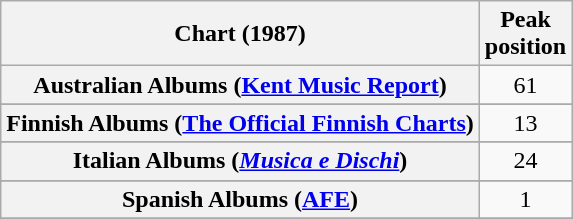<table class="wikitable sortable plainrowheaders" style="text-align:center">
<tr>
<th scope="col">Chart (1987)</th>
<th scope="col">Peak<br>position</th>
</tr>
<tr>
<th scope="row">Australian Albums (<a href='#'>Kent Music Report</a>)</th>
<td style="text-align:center;">61</td>
</tr>
<tr>
</tr>
<tr>
</tr>
<tr>
</tr>
<tr>
<th scope="row">Finnish Albums (<a href='#'>The Official Finnish Charts</a>)</th>
<td align="center">13</td>
</tr>
<tr>
</tr>
<tr>
<th scope="row">Italian Albums (<em><a href='#'>Musica e Dischi</a></em>)</th>
<td style="text-align:center;">24</td>
</tr>
<tr>
</tr>
<tr>
<th scope="row">Spanish Albums (<a href='#'>AFE</a>)</th>
<td style="text-align:center;">1</td>
</tr>
<tr>
</tr>
<tr>
</tr>
<tr>
</tr>
<tr>
</tr>
</table>
